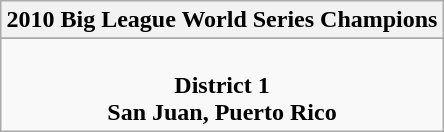<table class="wikitable" style="text-align: center; margin: 0 auto;">
<tr>
<th>2010 Big League World Series Champions</th>
</tr>
<tr>
</tr>
<tr>
<td><br><strong>District 1</strong><br> <strong>San Juan, Puerto Rico</strong></td>
</tr>
</table>
